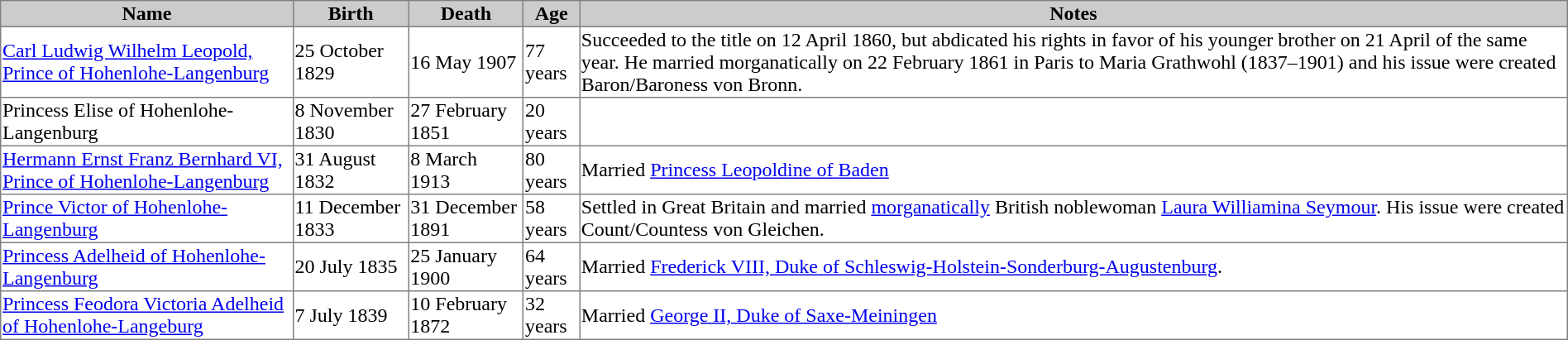<table border="1" style="border-collapse: collapse;">
<tr bgcolor="#cccccc">
<th>Name</th>
<th>Birth</th>
<th>Death</th>
<th>Age</th>
<th>Notes</th>
</tr>
<tr>
<td><a href='#'>Carl Ludwig Wilhelm Leopold, Prince of Hohenlohe-Langenburg</a></td>
<td>25 October 1829</td>
<td>16 May 1907</td>
<td>77 years</td>
<td>Succeeded to the title on 12 April 1860, but abdicated his rights in favor of his younger brother on 21 April of the same year. He married morganatically on 22 February 1861 in Paris to Maria Grathwohl (1837–1901) and his issue were created Baron/Baroness von Bronn.</td>
</tr>
<tr>
<td>Princess Elise of Hohenlohe-Langenburg</td>
<td>8 November 1830</td>
<td>27 February 1851</td>
<td>20 years</td>
<td></td>
</tr>
<tr>
<td><a href='#'>Hermann Ernst Franz Bernhard VI, Prince of Hohenlohe-Langenburg</a></td>
<td>31 August 1832</td>
<td>8 March 1913</td>
<td>80 years</td>
<td>Married <a href='#'>Princess Leopoldine of Baden</a></td>
</tr>
<tr>
<td><a href='#'>Prince Victor of Hohenlohe-Langenburg</a></td>
<td>11 December 1833</td>
<td>31 December 1891</td>
<td>58 years</td>
<td>Settled in Great Britain and married <a href='#'>morganatically</a> British noblewoman <a href='#'>Laura Williamina Seymour</a>. His issue were created Count/Countess von Gleichen.</td>
</tr>
<tr>
<td><a href='#'>Princess Adelheid of Hohenlohe-Langenburg</a></td>
<td>20 July 1835</td>
<td>25 January 1900</td>
<td>64 years</td>
<td>Married <a href='#'>Frederick VIII, Duke of Schleswig-Holstein-Sonderburg-Augustenburg</a>.</td>
</tr>
<tr>
<td><a href='#'>Princess Feodora Victoria Adelheid of Hohenlohe-Langeburg</a></td>
<td>7 July 1839</td>
<td>10 February 1872</td>
<td>32 years</td>
<td>Married <a href='#'>George II, Duke of Saxe-Meiningen</a></td>
</tr>
</table>
